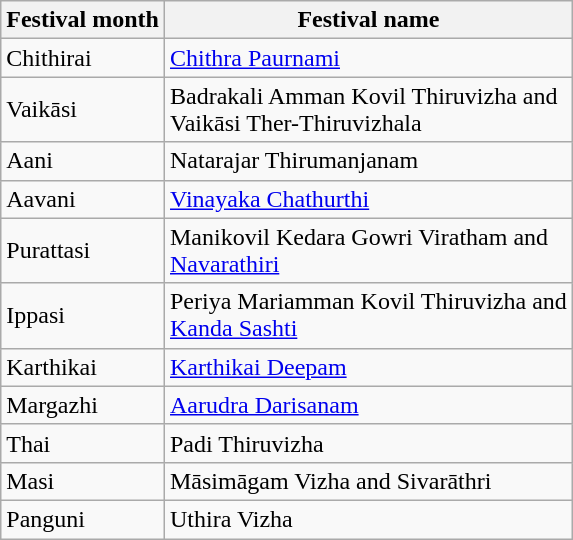<table class="wikitable">
<tr>
<th>Festival month</th>
<th>Festival name</th>
</tr>
<tr>
<td>Chithirai</td>
<td><a href='#'>Chithra Paurnami</a></td>
</tr>
<tr>
<td>Vaikāsi</td>
<td>Badrakali Amman Kovil Thiruvizha and<br>Vaikāsi Ther-Thiruvizhala</td>
</tr>
<tr>
<td>Aani</td>
<td>Natarajar Thirumanjanam</td>
</tr>
<tr>
<td>Aavani</td>
<td><a href='#'>Vinayaka Chathurthi</a></td>
</tr>
<tr>
<td>Purattasi</td>
<td>Manikovil Kedara Gowri Viratham and<br><a href='#'>Navarathiri</a></td>
</tr>
<tr>
<td>Ippasi</td>
<td>Periya Mariamman Kovil Thiruvizha and<br><a href='#'>Kanda Sashti</a></td>
</tr>
<tr>
<td>Karthikai</td>
<td><a href='#'>Karthikai Deepam</a></td>
</tr>
<tr>
<td>Margazhi</td>
<td><a href='#'>Aarudra Darisanam</a></td>
</tr>
<tr>
<td>Thai</td>
<td>Padi Thiruvizha</td>
</tr>
<tr>
<td>Masi</td>
<td>Māsimāgam Vizha and Sivarāthri</td>
</tr>
<tr>
<td>Panguni</td>
<td>Uthira Vizha</td>
</tr>
</table>
